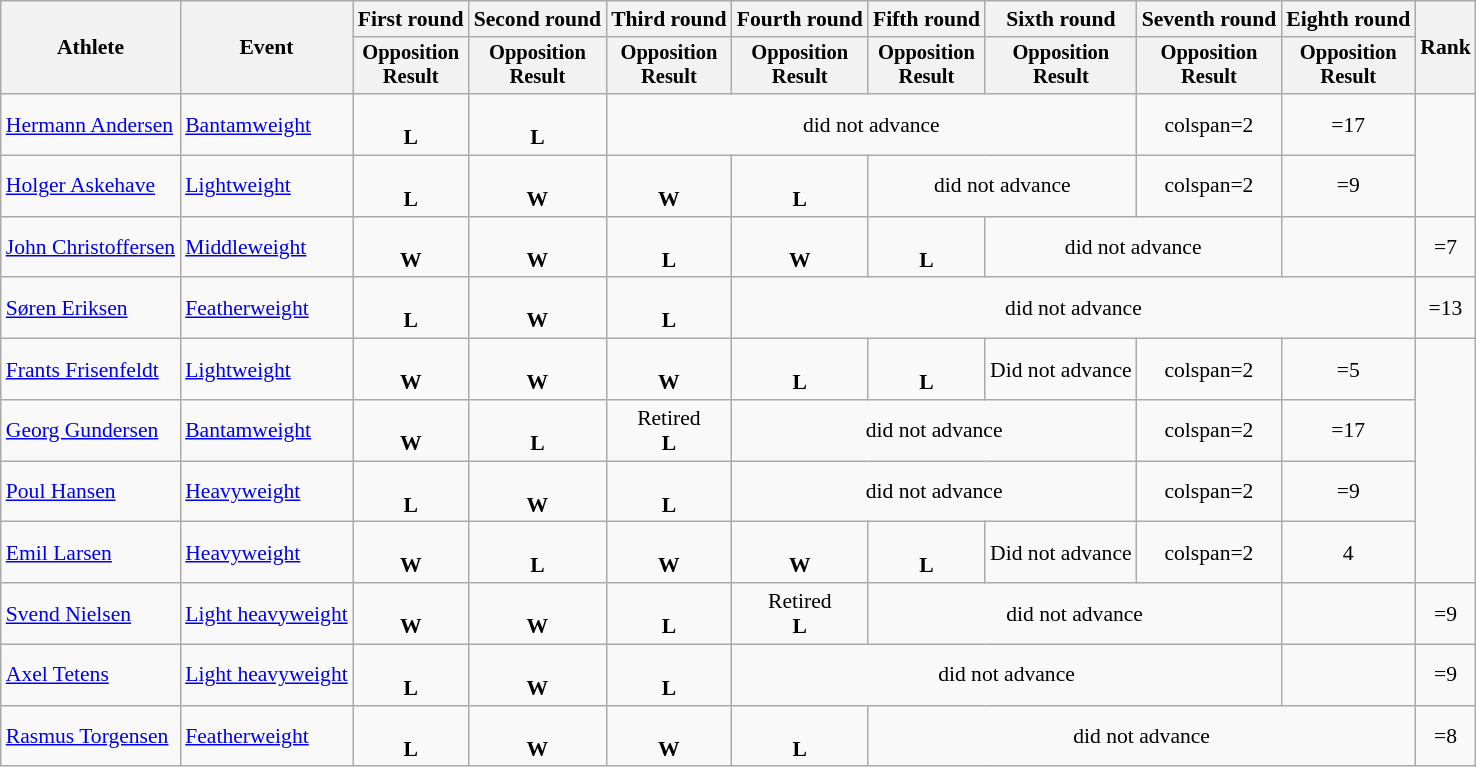<table class="wikitable" style="font-size:90%;">
<tr>
<th rowspan=2>Athlete</th>
<th rowspan=2>Event</th>
<th>First round</th>
<th>Second round</th>
<th>Third round</th>
<th>Fourth round</th>
<th>Fifth round</th>
<th>Sixth round</th>
<th>Seventh round</th>
<th>Eighth round</th>
<th rowspan=2>Rank</th>
</tr>
<tr style="font-size: 95%">
<th>Opposition<br>Result</th>
<th>Opposition<br>Result</th>
<th>Opposition<br>Result</th>
<th>Opposition<br>Result</th>
<th>Opposition<br>Result</th>
<th>Opposition<br>Result</th>
<th>Opposition<br>Result</th>
<th>Opposition<br>Result</th>
</tr>
<tr align=center>
<td align=left><a href='#'>Hermann Andersen</a></td>
<td align=left><a href='#'>Bantamweight</a></td>
<td> <br> <strong>L</strong></td>
<td> <br> <strong>L</strong></td>
<td colspan=4>did not advance</td>
<td>colspan=2 </td>
<td>=17</td>
</tr>
<tr align=center>
<td align=left><a href='#'>Holger Askehave</a></td>
<td align=left><a href='#'>Lightweight</a></td>
<td> <br> <strong>L</strong></td>
<td> <br> <strong>W</strong></td>
<td> <br> <strong>W</strong></td>
<td> <br> <strong>L</strong></td>
<td colspan=2>did not advance</td>
<td>colspan=2 </td>
<td>=9</td>
</tr>
<tr align=center>
<td align=left><a href='#'>John Christoffersen</a></td>
<td align=left><a href='#'>Middleweight</a></td>
<td> <br> <strong>W</strong></td>
<td> <br> <strong>W</strong></td>
<td> <br> <strong>L</strong></td>
<td> <br> <strong>W</strong></td>
<td> <br> <strong>L</strong></td>
<td colspan=2>did not advance</td>
<td></td>
<td>=7</td>
</tr>
<tr align=center>
<td align=left><a href='#'>Søren Eriksen</a></td>
<td align=left><a href='#'>Featherweight</a></td>
<td> <br> <strong>L</strong></td>
<td> <br> <strong>W</strong></td>
<td> <br> <strong>L</strong></td>
<td colspan=5>did not advance</td>
<td>=13</td>
</tr>
<tr align=center>
<td align=left><a href='#'>Frants Frisenfeldt</a></td>
<td align=left><a href='#'>Lightweight</a></td>
<td> <br> <strong>W</strong></td>
<td> <br> <strong>W</strong></td>
<td> <br> <strong>W</strong></td>
<td> <br> <strong>L</strong></td>
<td> <br> <strong>L</strong></td>
<td>Did not advance</td>
<td>colspan=2 </td>
<td>=5</td>
</tr>
<tr align=center>
<td align=left><a href='#'>Georg Gundersen</a></td>
<td align=left><a href='#'>Bantamweight</a></td>
<td> <br> <strong>W</strong></td>
<td> <br> <strong>L</strong></td>
<td>Retired <br> <strong>L</strong></td>
<td colspan=3>did not advance</td>
<td>colspan=2 </td>
<td>=17</td>
</tr>
<tr align=center>
<td align=left><a href='#'>Poul Hansen</a></td>
<td align=left><a href='#'>Heavyweight</a></td>
<td> <br> <strong>L</strong></td>
<td> <br> <strong>W</strong></td>
<td> <br> <strong>L</strong></td>
<td colspan=3>did not advance</td>
<td>colspan=2 </td>
<td>=9</td>
</tr>
<tr align=center>
<td align=left><a href='#'>Emil Larsen</a></td>
<td align=left><a href='#'>Heavyweight</a></td>
<td> <br> <strong>W</strong></td>
<td> <br> <strong>L</strong></td>
<td> <br> <strong>W</strong></td>
<td> <br> <strong>W</strong></td>
<td> <br> <strong>L</strong></td>
<td>Did not advance</td>
<td>colspan=2 </td>
<td>4</td>
</tr>
<tr align=center>
<td align=left><a href='#'>Svend Nielsen</a></td>
<td align=left><a href='#'>Light heavyweight</a></td>
<td> <br> <strong>W</strong></td>
<td> <br> <strong>W</strong></td>
<td> <br> <strong>L</strong></td>
<td>Retired <br> <strong>L</strong></td>
<td colspan=3>did not advance</td>
<td></td>
<td>=9</td>
</tr>
<tr align=center>
<td align=left><a href='#'>Axel Tetens</a></td>
<td align=left><a href='#'>Light heavyweight</a></td>
<td> <br> <strong>L</strong></td>
<td> <br> <strong>W</strong></td>
<td> <br> <strong>L</strong></td>
<td colspan=4>did not advance</td>
<td></td>
<td>=9</td>
</tr>
<tr align=center>
<td align=left><a href='#'>Rasmus Torgensen</a></td>
<td align=left><a href='#'>Featherweight</a></td>
<td> <br> <strong>L</strong></td>
<td> <br> <strong>W</strong></td>
<td> <br> <strong>W</strong></td>
<td> <br> <strong>L</strong></td>
<td colspan=4>did not advance</td>
<td>=8</td>
</tr>
</table>
